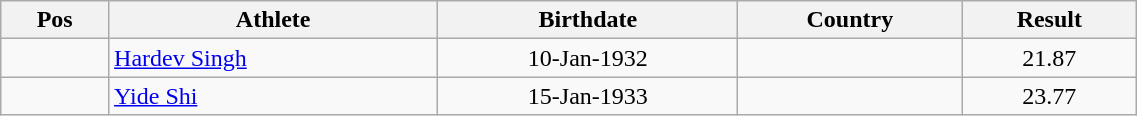<table class="wikitable"  style="text-align:center; width:60%;">
<tr>
<th>Pos</th>
<th>Athlete</th>
<th>Birthdate</th>
<th>Country</th>
<th>Result</th>
</tr>
<tr>
<td align=center></td>
<td align=left><a href='#'>Hardev Singh</a></td>
<td>10-Jan-1932</td>
<td align=left></td>
<td>21.87</td>
</tr>
<tr>
<td align=center></td>
<td align=left><a href='#'>Yide Shi</a></td>
<td>15-Jan-1933</td>
<td align=left></td>
<td>23.77</td>
</tr>
</table>
